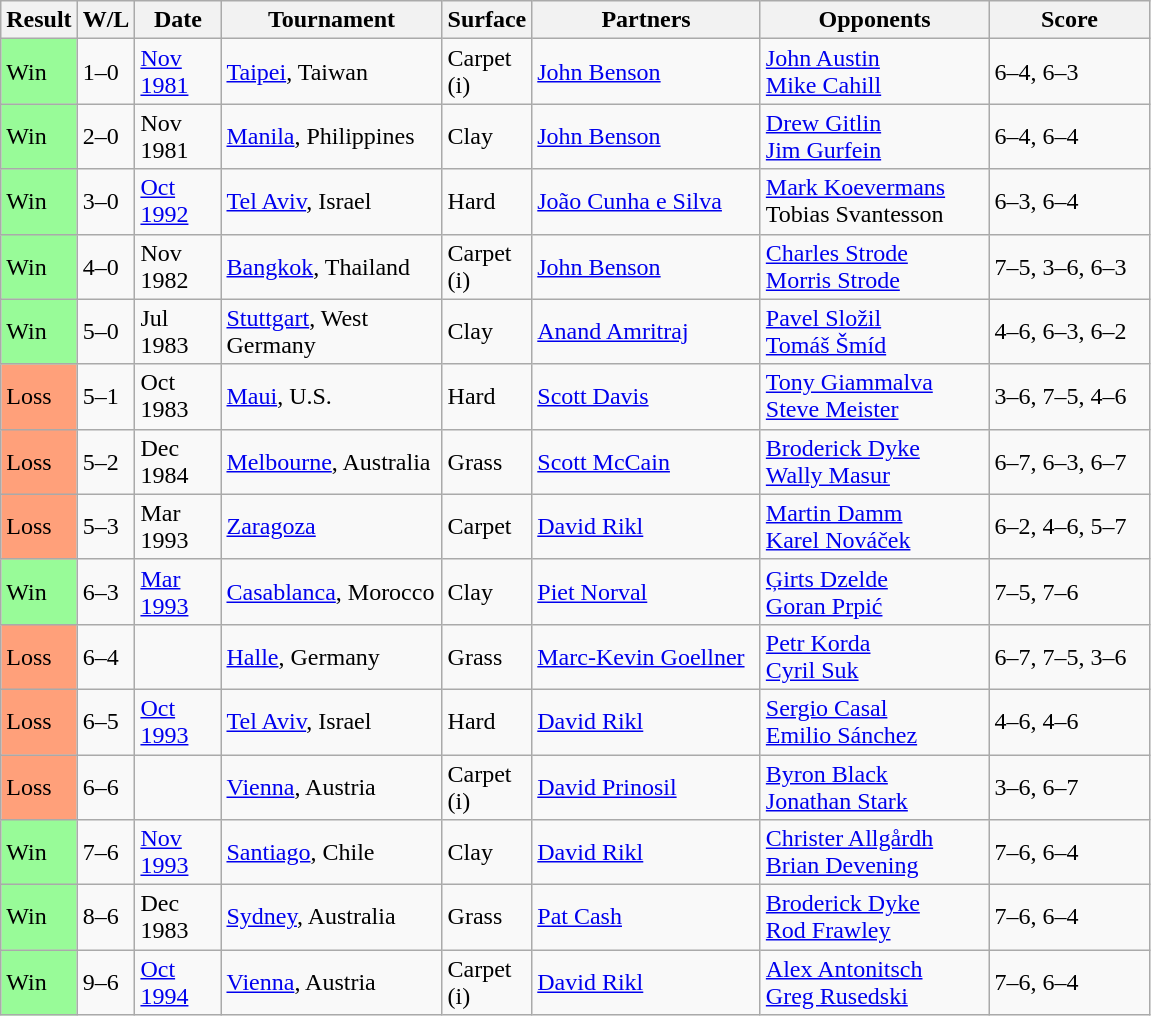<table class="sortable wikitable">
<tr>
<th>Result</th>
<th style="width:30px" class="unsortable">W/L</th>
<th style="width:50px">Date</th>
<th style="width:140px">Tournament</th>
<th style="width:50px">Surface</th>
<th style="width:145px">Partners</th>
<th style="width:145px">Opponents</th>
<th style="width:100px" class="unsortable">Score</th>
</tr>
<tr>
<td style="background:#98fb98;">Win</td>
<td>1–0</td>
<td><a href='#'>Nov 1981</a></td>
<td><a href='#'>Taipei</a>, Taiwan</td>
<td>Carpet (i)</td>
<td> <a href='#'>John Benson</a></td>
<td> <a href='#'>John Austin</a> <br>  <a href='#'>Mike Cahill</a></td>
<td>6–4, 6–3</td>
</tr>
<tr>
<td style="background:#98fb98;">Win</td>
<td>2–0</td>
<td>Nov 1981</td>
<td><a href='#'>Manila</a>, Philippines</td>
<td>Clay</td>
<td> <a href='#'>John Benson</a></td>
<td> <a href='#'>Drew Gitlin</a> <br>  <a href='#'>Jim Gurfein</a></td>
<td>6–4, 6–4</td>
</tr>
<tr>
<td style="background:#98fb98;">Win</td>
<td>3–0</td>
<td><a href='#'>Oct 1992</a></td>
<td><a href='#'>Tel Aviv</a>, Israel</td>
<td>Hard</td>
<td> <a href='#'>João Cunha e Silva</a></td>
<td> <a href='#'>Mark Koevermans</a><br> Tobias Svantesson</td>
<td>6–3, 6–4</td>
</tr>
<tr>
<td style="background:#98fb98;">Win</td>
<td>4–0</td>
<td>Nov 1982</td>
<td><a href='#'>Bangkok</a>, Thailand</td>
<td>Carpet (i)</td>
<td> <a href='#'>John Benson</a></td>
<td> <a href='#'>Charles Strode</a> <br>  <a href='#'>Morris Strode</a></td>
<td>7–5, 3–6, 6–3</td>
</tr>
<tr>
<td style="background:#98fb98;">Win</td>
<td>5–0</td>
<td>Jul 1983</td>
<td><a href='#'>Stuttgart</a>, West Germany</td>
<td>Clay</td>
<td> <a href='#'>Anand Amritraj</a></td>
<td> <a href='#'>Pavel Složil</a> <br>  <a href='#'>Tomáš Šmíd</a></td>
<td>4–6, 6–3, 6–2</td>
</tr>
<tr>
<td style="background:#ffa07a;">Loss</td>
<td>5–1</td>
<td>Oct 1983</td>
<td><a href='#'>Maui</a>, U.S.</td>
<td>Hard</td>
<td> <a href='#'>Scott Davis</a></td>
<td> <a href='#'>Tony Giammalva</a><br> <a href='#'>Steve Meister</a></td>
<td>3–6, 7–5, 4–6</td>
</tr>
<tr>
<td style="background:#ffa07a;">Loss</td>
<td>5–2</td>
<td>Dec 1984</td>
<td><a href='#'>Melbourne</a>, Australia</td>
<td>Grass</td>
<td> <a href='#'>Scott McCain</a></td>
<td> <a href='#'>Broderick Dyke</a> <br>  <a href='#'>Wally Masur</a></td>
<td>6–7, 6–3, 6–7</td>
</tr>
<tr>
<td style="background:#ffa07a;">Loss</td>
<td>5–3</td>
<td>Mar 1993</td>
<td><a href='#'>Zaragoza</a></td>
<td>Carpet</td>
<td> <a href='#'>David Rikl</a></td>
<td> <a href='#'>Martin Damm</a><br> <a href='#'>Karel Nováček</a></td>
<td>6–2, 4–6, 5–7</td>
</tr>
<tr>
<td style="background:#98fb98;">Win</td>
<td>6–3</td>
<td><a href='#'>Mar 1993</a></td>
<td><a href='#'>Casablanca</a>, Morocco</td>
<td>Clay</td>
<td> <a href='#'>Piet Norval</a></td>
<td> <a href='#'>Ģirts Dzelde</a> <br>  <a href='#'>Goran Prpić</a></td>
<td>7–5, 7–6</td>
</tr>
<tr>
<td style="background:#ffa07a;">Loss</td>
<td>6–4</td>
<td><a href='#'></a></td>
<td><a href='#'>Halle</a>, Germany</td>
<td>Grass</td>
<td> <a href='#'>Marc-Kevin Goellner</a></td>
<td> <a href='#'>Petr Korda</a> <br>  <a href='#'>Cyril Suk</a></td>
<td>6–7, 7–5, 3–6</td>
</tr>
<tr>
<td style="background:#ffa07a;">Loss</td>
<td>6–5</td>
<td><a href='#'>Oct 1993</a></td>
<td><a href='#'>Tel Aviv</a>, Israel</td>
<td>Hard</td>
<td> <a href='#'>David Rikl</a></td>
<td> <a href='#'>Sergio Casal</a> <br>  <a href='#'>Emilio Sánchez</a></td>
<td>4–6, 4–6</td>
</tr>
<tr>
<td style="background:#ffa07a;">Loss</td>
<td>6–6</td>
<td><a href='#'></a></td>
<td><a href='#'>Vienna</a>, Austria</td>
<td>Carpet (i)</td>
<td> <a href='#'>David Prinosil</a></td>
<td> <a href='#'>Byron Black</a> <br>  <a href='#'>Jonathan Stark</a></td>
<td>3–6, 6–7</td>
</tr>
<tr>
<td style="background:#98fb98;">Win</td>
<td>7–6</td>
<td><a href='#'>Nov 1993</a></td>
<td><a href='#'>Santiago</a>, Chile</td>
<td>Clay</td>
<td> <a href='#'>David Rikl</a></td>
<td> <a href='#'>Christer Allgårdh</a><br> <a href='#'>Brian Devening</a></td>
<td>7–6, 6–4</td>
</tr>
<tr>
<td style="background:#98fb98;">Win</td>
<td>8–6</td>
<td>Dec 1983</td>
<td><a href='#'>Sydney</a>, Australia</td>
<td>Grass</td>
<td> <a href='#'>Pat Cash</a></td>
<td> <a href='#'>Broderick Dyke</a> <br>  <a href='#'>Rod Frawley</a></td>
<td>7–6, 6–4</td>
</tr>
<tr>
<td style="background:#98fb98;">Win</td>
<td>9–6</td>
<td><a href='#'>Oct 1994</a></td>
<td><a href='#'>Vienna</a>, Austria</td>
<td>Carpet (i)</td>
<td> <a href='#'>David Rikl</a></td>
<td> <a href='#'>Alex Antonitsch</a><br> <a href='#'>Greg Rusedski</a></td>
<td>7–6, 6–4</td>
</tr>
</table>
